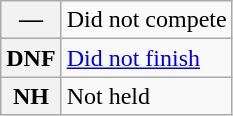<table class="wikitable">
<tr>
<th scope="row">—</th>
<td>Did not compete</td>
</tr>
<tr>
<th scope="row">DNF</th>
<td><a href='#'>Did not finish</a></td>
</tr>
<tr>
<th scope="row">NH</th>
<td>Not held</td>
</tr>
</table>
